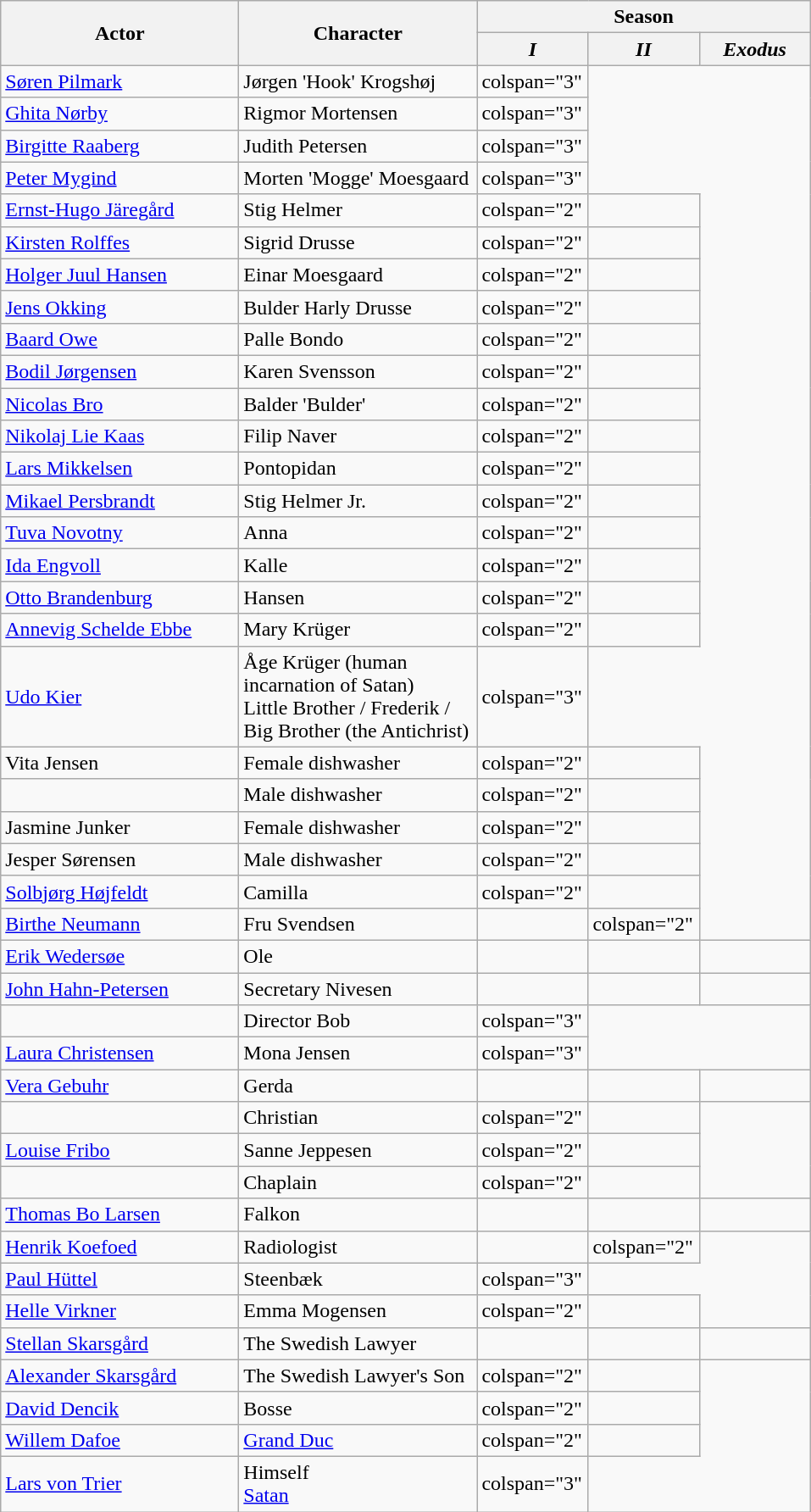<table class="wikitable plainrowheaders">
<tr>
<th rowspan="2" style="width:180px;">Actor</th>
<th rowspan="2" style="width:180px;">Character</th>
<th colspan="3">Season</th>
</tr>
<tr>
<th style="width:80px;"><em>I</em></th>
<th style="width:80px;"><em>II</em></th>
<th style="width:80px;"><em>Exodus</em></th>
</tr>
<tr>
<td><a href='#'>Søren Pilmark</a></td>
<td>Jørgen 'Hook' Krogshøj</td>
<td>colspan="3" </td>
</tr>
<tr>
<td><a href='#'>Ghita Nørby</a></td>
<td>Rigmor Mortensen</td>
<td>colspan="3" </td>
</tr>
<tr>
<td><a href='#'>Birgitte Raaberg</a></td>
<td>Judith Petersen</td>
<td>colspan="3" </td>
</tr>
<tr>
<td><a href='#'>Peter Mygind</a></td>
<td>Morten 'Mogge' Moesgaard</td>
<td>colspan="3" </td>
</tr>
<tr>
<td><a href='#'>Ernst-Hugo Järegård</a></td>
<td>Stig Helmer</td>
<td>colspan="2" </td>
<td></td>
</tr>
<tr>
<td><a href='#'>Kirsten Rolffes</a></td>
<td>Sigrid Drusse</td>
<td>colspan="2" </td>
<td></td>
</tr>
<tr>
<td><a href='#'>Holger Juul Hansen</a></td>
<td>Einar Moesgaard</td>
<td>colspan="2" </td>
<td></td>
</tr>
<tr>
<td><a href='#'>Jens Okking</a></td>
<td>Bulder Harly Drusse</td>
<td>colspan="2" </td>
<td></td>
</tr>
<tr>
<td><a href='#'>Baard Owe</a></td>
<td>Palle Bondo</td>
<td>colspan="2" </td>
<td></td>
</tr>
<tr>
<td><a href='#'>Bodil Jørgensen</a></td>
<td>Karen Svensson</td>
<td>colspan="2" </td>
<td></td>
</tr>
<tr>
<td><a href='#'>Nicolas Bro</a></td>
<td>Balder 'Bulder'</td>
<td>colspan="2" </td>
<td></td>
</tr>
<tr>
<td><a href='#'>Nikolaj Lie Kaas</a></td>
<td>Filip Naver</td>
<td>colspan="2" </td>
<td></td>
</tr>
<tr>
<td><a href='#'>Lars Mikkelsen</a></td>
<td>Pontopidan</td>
<td>colspan="2" </td>
<td></td>
</tr>
<tr>
<td><a href='#'>Mikael Persbrandt</a></td>
<td>Stig Helmer Jr.</td>
<td>colspan="2" </td>
<td></td>
</tr>
<tr>
<td><a href='#'>Tuva Novotny</a></td>
<td>Anna</td>
<td>colspan="2" </td>
<td></td>
</tr>
<tr>
<td><a href='#'>Ida Engvoll</a></td>
<td>Kalle</td>
<td>colspan="2" </td>
<td></td>
</tr>
<tr>
<td><a href='#'>Otto Brandenburg</a></td>
<td>Hansen</td>
<td>colspan="2" </td>
<td></td>
</tr>
<tr>
<td><a href='#'>Annevig Schelde Ebbe</a></td>
<td>Mary Krüger</td>
<td>colspan="2" </td>
<td></td>
</tr>
<tr>
<td><a href='#'>Udo Kier</a></td>
<td>Åge Krüger (human incarnation of Satan)<br>Little Brother / Frederik / Big Brother  (the Antichrist)</td>
<td>colspan="3" </td>
</tr>
<tr>
<td>Vita Jensen</td>
<td>Female dishwasher</td>
<td>colspan="2" </td>
<td></td>
</tr>
<tr>
<td></td>
<td>Male dishwasher</td>
<td>colspan="2" </td>
<td></td>
</tr>
<tr>
<td>Jasmine Junker</td>
<td>Female dishwasher</td>
<td>colspan="2" </td>
<td></td>
</tr>
<tr>
<td>Jesper Sørensen</td>
<td>Male dishwasher</td>
<td>colspan="2" </td>
<td></td>
</tr>
<tr>
<td><a href='#'>Solbjørg Højfeldt</a></td>
<td>Camilla</td>
<td>colspan="2" </td>
<td></td>
</tr>
<tr>
<td><a href='#'>Birthe Neumann</a></td>
<td>Fru Svendsen</td>
<td></td>
<td>colspan="2" </td>
</tr>
<tr>
<td><a href='#'>Erik Wedersøe</a></td>
<td>Ole</td>
<td></td>
<td></td>
<td></td>
</tr>
<tr>
<td><a href='#'>John Hahn-Petersen</a></td>
<td>Secretary Nivesen</td>
<td></td>
<td></td>
<td></td>
</tr>
<tr>
<td></td>
<td>Director Bob</td>
<td>colspan="3" </td>
</tr>
<tr>
<td><a href='#'>Laura Christensen</a></td>
<td>Mona Jensen</td>
<td>colspan="3" </td>
</tr>
<tr>
<td><a href='#'>Vera Gebuhr</a></td>
<td>Gerda</td>
<td></td>
<td></td>
<td></td>
</tr>
<tr>
<td></td>
<td>Christian</td>
<td>colspan="2" </td>
<td></td>
</tr>
<tr>
<td><a href='#'>Louise Fribo</a></td>
<td>Sanne Jeppesen</td>
<td>colspan="2" </td>
<td></td>
</tr>
<tr>
<td></td>
<td>Chaplain</td>
<td>colspan="2" </td>
<td></td>
</tr>
<tr>
<td><a href='#'>Thomas Bo Larsen</a></td>
<td>Falkon</td>
<td></td>
<td></td>
<td></td>
</tr>
<tr>
<td><a href='#'>Henrik Koefoed</a></td>
<td>Radiologist</td>
<td></td>
<td>colspan="2" </td>
</tr>
<tr>
<td><a href='#'>Paul Hüttel</a></td>
<td>Steenbæk</td>
<td>colspan="3" </td>
</tr>
<tr>
<td><a href='#'>Helle Virkner</a></td>
<td>Emma Mogensen</td>
<td>colspan="2" </td>
<td></td>
</tr>
<tr>
<td><a href='#'>Stellan Skarsgård</a></td>
<td>The Swedish Lawyer</td>
<td></td>
<td></td>
<td></td>
</tr>
<tr>
<td><a href='#'>Alexander Skarsgård</a></td>
<td>The Swedish Lawyer's Son</td>
<td>colspan="2" </td>
<td></td>
</tr>
<tr>
<td><a href='#'>David Dencik</a></td>
<td>Bosse</td>
<td>colspan="2" </td>
<td></td>
</tr>
<tr>
<td><a href='#'>Willem Dafoe</a></td>
<td><a href='#'>Grand Duc</a></td>
<td>colspan="2" </td>
<td></td>
</tr>
<tr>
<td><a href='#'>Lars von Trier</a></td>
<td>Himself<br><a href='#'>Satan</a></td>
<td>colspan="3" </td>
</tr>
</table>
